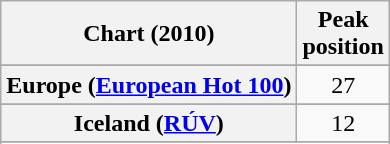<table class="wikitable sortable plainrowheaders" style="text-align:center">
<tr>
<th scope="col">Chart (2010)</th>
<th scope="col">Peak<br>position</th>
</tr>
<tr>
</tr>
<tr>
</tr>
<tr>
</tr>
<tr>
<th scope="row">Europe (<a href='#'>European Hot 100</a>)</th>
<td>27</td>
</tr>
<tr>
</tr>
<tr>
</tr>
<tr>
<th scope="row">Iceland (<a href='#'>RÚV</a>)</th>
<td>12</td>
</tr>
<tr>
</tr>
<tr>
</tr>
<tr>
</tr>
<tr>
</tr>
<tr>
</tr>
<tr>
</tr>
</table>
